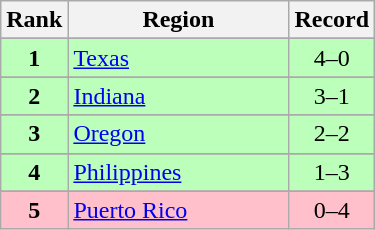<table class="wikitable">
<tr>
<th>Rank</th>
<th>Region</th>
<th>Record</th>
</tr>
<tr>
</tr>
<tr bgcolor="bbffbb">
<td align=center><strong>1</strong></td>
<td align="left" width="120"> <a href='#'>Texas</a></td>
<td align=center>4–0</td>
</tr>
<tr>
</tr>
<tr bgcolor="bbffbb">
<td align=center><strong>2</strong></td>
<td align="left" width="120"> <a href='#'>Indiana</a></td>
<td align=center>3–1</td>
</tr>
<tr>
</tr>
<tr bgcolor="bbffbb">
<td align=center><strong>3</strong></td>
<td align="left" width="140"> <a href='#'>Oregon</a></td>
<td align=center>2–2</td>
</tr>
<tr>
</tr>
<tr bgcolor="bbffbb">
<td align=center><strong>4</strong></td>
<td align="left" width="120"> <a href='#'>Philippines</a></td>
<td align=center>1–3</td>
</tr>
<tr>
</tr>
<tr bgcolor="ffc0cb">
<td align=center><strong>5</strong></td>
<td align="left" width="120"> <a href='#'>Puerto Rico</a></td>
<td align=center>0–4</td>
</tr>
</table>
